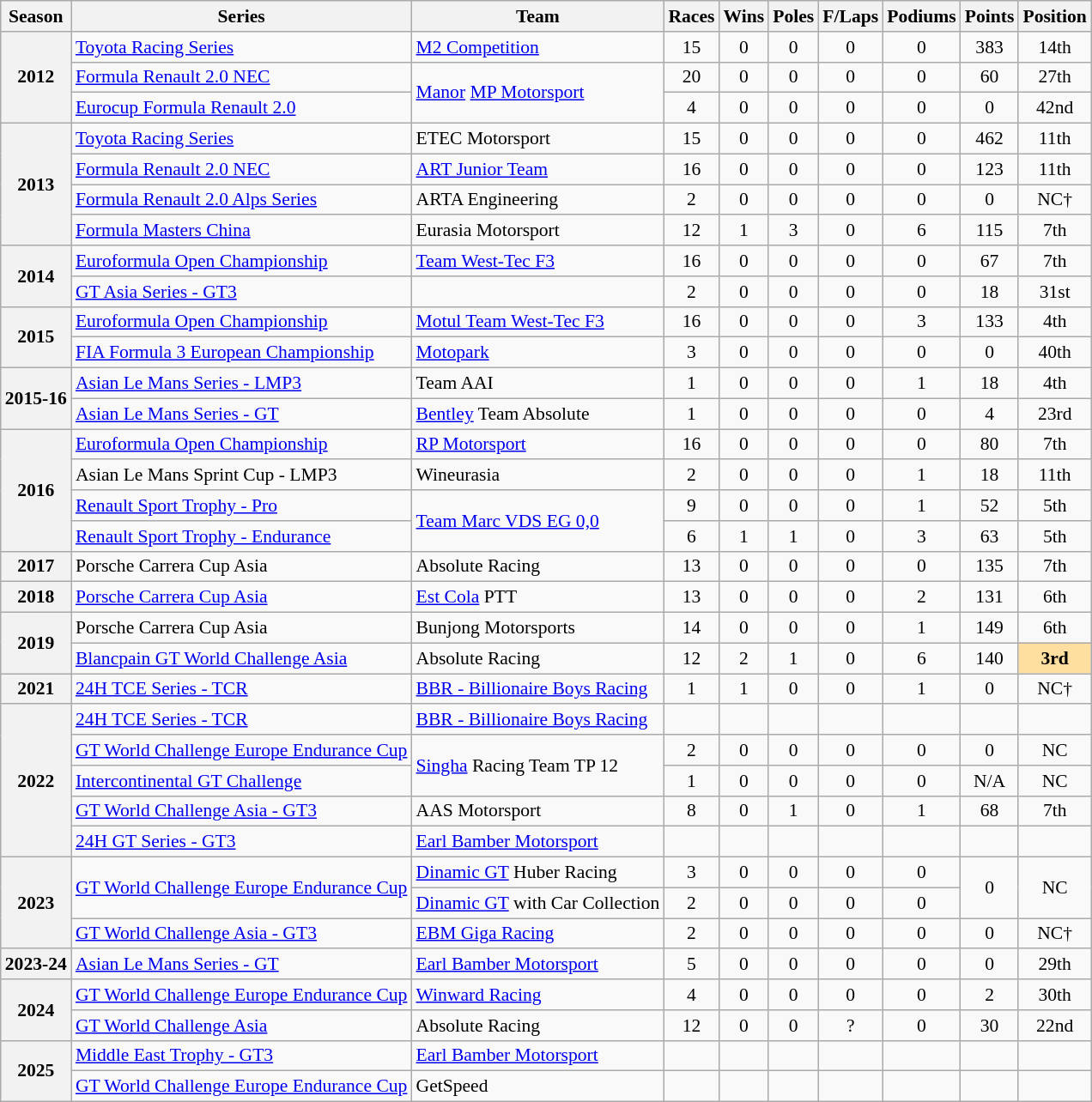<table class="wikitable" style="font-size: 90%; text-align:center">
<tr>
<th>Season</th>
<th>Series</th>
<th>Team</th>
<th>Races</th>
<th>Wins</th>
<th>Poles</th>
<th>F/Laps</th>
<th>Podiums</th>
<th>Points</th>
<th>Position</th>
</tr>
<tr>
<th rowspan="3">2012</th>
<td align=left><a href='#'>Toyota Racing Series</a></td>
<td align=left><a href='#'>M2 Competition</a></td>
<td>15</td>
<td>0</td>
<td>0</td>
<td>0</td>
<td>0</td>
<td>383</td>
<td>14th</td>
</tr>
<tr>
<td align=left><a href='#'>Formula Renault 2.0 NEC</a></td>
<td rowspan="2" align=left><a href='#'>Manor</a> <a href='#'>MP Motorsport</a></td>
<td>20</td>
<td>0</td>
<td>0</td>
<td>0</td>
<td>0</td>
<td>60</td>
<td>27th</td>
</tr>
<tr>
<td align=left nowrap><a href='#'>Eurocup Formula Renault 2.0</a></td>
<td>4</td>
<td>0</td>
<td>0</td>
<td>0</td>
<td>0</td>
<td>0</td>
<td>42nd</td>
</tr>
<tr>
<th rowspan="4">2013</th>
<td align=left><a href='#'>Toyota Racing Series</a></td>
<td align=left>ETEC Motorsport</td>
<td>15</td>
<td>0</td>
<td>0</td>
<td>0</td>
<td>0</td>
<td>462</td>
<td>11th</td>
</tr>
<tr>
<td align=left><a href='#'>Formula Renault 2.0 NEC</a></td>
<td align=left><a href='#'>ART Junior Team</a></td>
<td>16</td>
<td>0</td>
<td>0</td>
<td>0</td>
<td>0</td>
<td>123</td>
<td>11th</td>
</tr>
<tr>
<td align=left><a href='#'>Formula Renault 2.0 Alps Series</a></td>
<td align=left>ARTA Engineering</td>
<td>2</td>
<td>0</td>
<td>0</td>
<td>0</td>
<td>0</td>
<td>0</td>
<td>NC†</td>
</tr>
<tr>
<td align=left><a href='#'>Formula Masters China</a></td>
<td align=left>Eurasia Motorsport</td>
<td>12</td>
<td>1</td>
<td>3</td>
<td>0</td>
<td>6</td>
<td>115</td>
<td>7th</td>
</tr>
<tr>
<th rowspan="2">2014</th>
<td align=left><a href='#'>Euroformula Open Championship</a></td>
<td align=left><a href='#'>Team West-Tec F3</a></td>
<td>16</td>
<td>0</td>
<td>0</td>
<td>0</td>
<td>0</td>
<td>67</td>
<td>7th</td>
</tr>
<tr>
<td align=left><a href='#'>GT Asia Series - GT3</a></td>
<td></td>
<td>2</td>
<td>0</td>
<td>0</td>
<td>0</td>
<td>0</td>
<td>18</td>
<td>31st</td>
</tr>
<tr>
<th rowspan="2">2015</th>
<td align=left><a href='#'>Euroformula Open Championship</a></td>
<td align=left><a href='#'>Motul Team West-Tec F3</a></td>
<td>16</td>
<td>0</td>
<td>0</td>
<td>0</td>
<td>3</td>
<td>133</td>
<td>4th</td>
</tr>
<tr>
<td align=left><a href='#'>FIA Formula 3 European Championship</a></td>
<td align=left><a href='#'>Motopark</a></td>
<td>3</td>
<td>0</td>
<td>0</td>
<td>0</td>
<td>0</td>
<td>0</td>
<td>40th</td>
</tr>
<tr>
<th rowspan="2">2015-16</th>
<td align=left><a href='#'>Asian Le Mans Series - LMP3</a></td>
<td align=left>Team AAI</td>
<td>1</td>
<td>0</td>
<td>0</td>
<td>0</td>
<td>1</td>
<td>18</td>
<td>4th</td>
</tr>
<tr>
<td align=left><a href='#'>Asian Le Mans Series - GT</a></td>
<td align=left><a href='#'>Bentley</a> Team Absolute</td>
<td>1</td>
<td>0</td>
<td>0</td>
<td>0</td>
<td>0</td>
<td>4</td>
<td>23rd</td>
</tr>
<tr>
<th rowspan="4">2016</th>
<td align=left><a href='#'>Euroformula Open Championship</a></td>
<td align=left><a href='#'>RP Motorsport</a></td>
<td>16</td>
<td>0</td>
<td>0</td>
<td>0</td>
<td>0</td>
<td>80</td>
<td>7th</td>
</tr>
<tr>
<td align=left>Asian Le Mans Sprint Cup - LMP3</td>
<td align=left>Wineurasia</td>
<td>2</td>
<td>0</td>
<td>0</td>
<td>0</td>
<td>1</td>
<td>18</td>
<td>11th</td>
</tr>
<tr>
<td align=left><a href='#'>Renault Sport Trophy - Pro</a></td>
<td rowspan="2" align=left><a href='#'>Team Marc VDS EG 0,0</a></td>
<td>9</td>
<td>0</td>
<td>0</td>
<td>0</td>
<td>1</td>
<td>52</td>
<td>5th</td>
</tr>
<tr>
<td align=left><a href='#'>Renault Sport Trophy - Endurance</a></td>
<td>6</td>
<td>1</td>
<td>1</td>
<td>0</td>
<td>3</td>
<td>63</td>
<td>5th</td>
</tr>
<tr>
<th>2017</th>
<td align=left>Porsche Carrera Cup Asia</td>
<td align=left>Absolute Racing</td>
<td>13</td>
<td>0</td>
<td>0</td>
<td>0</td>
<td>0</td>
<td>135</td>
<td>7th</td>
</tr>
<tr>
<th>2018</th>
<td align=left><a href='#'>Porsche Carrera Cup Asia</a></td>
<td align=left><a href='#'>Est Cola</a> PTT</td>
<td>13</td>
<td>0</td>
<td>0</td>
<td>0</td>
<td>2</td>
<td>131</td>
<td>6th</td>
</tr>
<tr>
<th rowspan="2">2019</th>
<td align=left>Porsche Carrera Cup Asia</td>
<td align=left>Bunjong Motorsports</td>
<td>14</td>
<td>0</td>
<td>0</td>
<td>0</td>
<td>1</td>
<td>149</td>
<td>6th</td>
</tr>
<tr>
<td align=left><a href='#'>Blancpain GT World Challenge Asia</a></td>
<td align=left>Absolute Racing</td>
<td>12</td>
<td>2</td>
<td>1</td>
<td>0</td>
<td>6</td>
<td>140</td>
<td style="background:#FFDF9F;"><strong>3rd</strong></td>
</tr>
<tr>
<th>2021</th>
<td align=left><a href='#'>24H TCE Series - TCR</a></td>
<td align=left><a href='#'>BBR - Billionaire Boys Racing</a></td>
<td>1</td>
<td>1</td>
<td>0</td>
<td>0</td>
<td>1</td>
<td>0</td>
<td>NC†</td>
</tr>
<tr>
<th rowspan="5">2022</th>
<td align=left><a href='#'>24H TCE Series - TCR</a></td>
<td align=left><a href='#'>BBR - Billionaire Boys Racing</a></td>
<td></td>
<td></td>
<td></td>
<td></td>
<td></td>
<td></td>
<td></td>
</tr>
<tr>
<td align=left><a href='#'>GT World Challenge Europe Endurance Cup</a></td>
<td rowspan="2" align="left"><a href='#'>Singha</a> Racing Team TP 12</td>
<td>2</td>
<td>0</td>
<td>0</td>
<td>0</td>
<td>0</td>
<td>0</td>
<td>NC</td>
</tr>
<tr>
<td align=left><a href='#'>Intercontinental GT Challenge</a></td>
<td>1</td>
<td>0</td>
<td>0</td>
<td>0</td>
<td>0</td>
<td>N/A</td>
<td>NC</td>
</tr>
<tr>
<td align=left><a href='#'>GT World Challenge Asia - GT3</a></td>
<td align=left>AAS Motorsport</td>
<td>8</td>
<td>0</td>
<td>1</td>
<td>0</td>
<td>1</td>
<td>68</td>
<td>7th</td>
</tr>
<tr>
<td align=left><a href='#'>24H GT Series - GT3</a></td>
<td align=left><a href='#'>Earl Bamber Motorsport</a></td>
<td></td>
<td></td>
<td></td>
<td></td>
<td></td>
<td></td>
<td></td>
</tr>
<tr>
<th rowspan="3">2023</th>
<td rowspan="2" align="left" nowrap><a href='#'>GT World Challenge Europe Endurance Cup</a></td>
<td align=left nowrap><a href='#'>Dinamic GT</a> Huber Racing</td>
<td>3</td>
<td>0</td>
<td>0</td>
<td>0</td>
<td>0</td>
<td rowspan="2">0</td>
<td rowspan="2">NC</td>
</tr>
<tr>
<td align=left><a href='#'>Dinamic GT</a> with Car Collection</td>
<td>2</td>
<td>0</td>
<td>0</td>
<td>0</td>
<td>0</td>
</tr>
<tr>
<td align=left><a href='#'>GT World Challenge Asia - GT3</a></td>
<td align=left><a href='#'>EBM Giga Racing</a></td>
<td>2</td>
<td>0</td>
<td>0</td>
<td>0</td>
<td>0</td>
<td>0</td>
<td>NC†</td>
</tr>
<tr>
<th>2023-24</th>
<td align=left><a href='#'>Asian Le Mans Series - GT</a></td>
<td align=left><a href='#'>Earl Bamber Motorsport</a></td>
<td>5</td>
<td>0</td>
<td>0</td>
<td>0</td>
<td>0</td>
<td>0</td>
<td>29th</td>
</tr>
<tr>
<th rowspan=2>2024</th>
<td align=left><a href='#'>GT World Challenge Europe Endurance Cup</a></td>
<td align=left><a href='#'>Winward Racing</a></td>
<td>4</td>
<td>0</td>
<td>0</td>
<td>0</td>
<td>0</td>
<td>2</td>
<td>30th</td>
</tr>
<tr>
<td align=left><a href='#'>GT World Challenge Asia</a></td>
<td align=left>Absolute Racing</td>
<td>12</td>
<td>0</td>
<td>0</td>
<td>?</td>
<td>0</td>
<td>30</td>
<td>22nd</td>
</tr>
<tr>
<th rowspan="2">2025</th>
<td align=left><a href='#'>Middle East Trophy - GT3</a></td>
<td align=left><a href='#'>Earl Bamber Motorsport</a></td>
<td></td>
<td></td>
<td></td>
<td></td>
<td></td>
<td></td>
<td></td>
</tr>
<tr>
<td align=left><a href='#'>GT World Challenge Europe Endurance Cup</a></td>
<td align=left>GetSpeed</td>
<td></td>
<td></td>
<td></td>
<td></td>
<td></td>
<td></td>
<td></td>
</tr>
</table>
